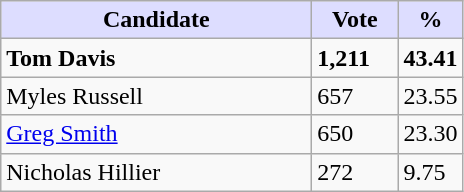<table class="wikitable">
<tr>
<th style="background:#ddf; width:200px;">Candidate</th>
<th style="background:#ddf; width:50px;">Vote</th>
<th style="background:#ddf; width:30px;">%</th>
</tr>
<tr>
<td><strong>Tom Davis</strong></td>
<td><strong>1,211</strong></td>
<td><strong>43.41</strong></td>
</tr>
<tr>
<td>Myles Russell</td>
<td>657</td>
<td>23.55</td>
</tr>
<tr>
<td><a href='#'>Greg Smith</a></td>
<td>650</td>
<td>23.30</td>
</tr>
<tr>
<td>Nicholas Hillier</td>
<td>272</td>
<td>9.75</td>
</tr>
</table>
